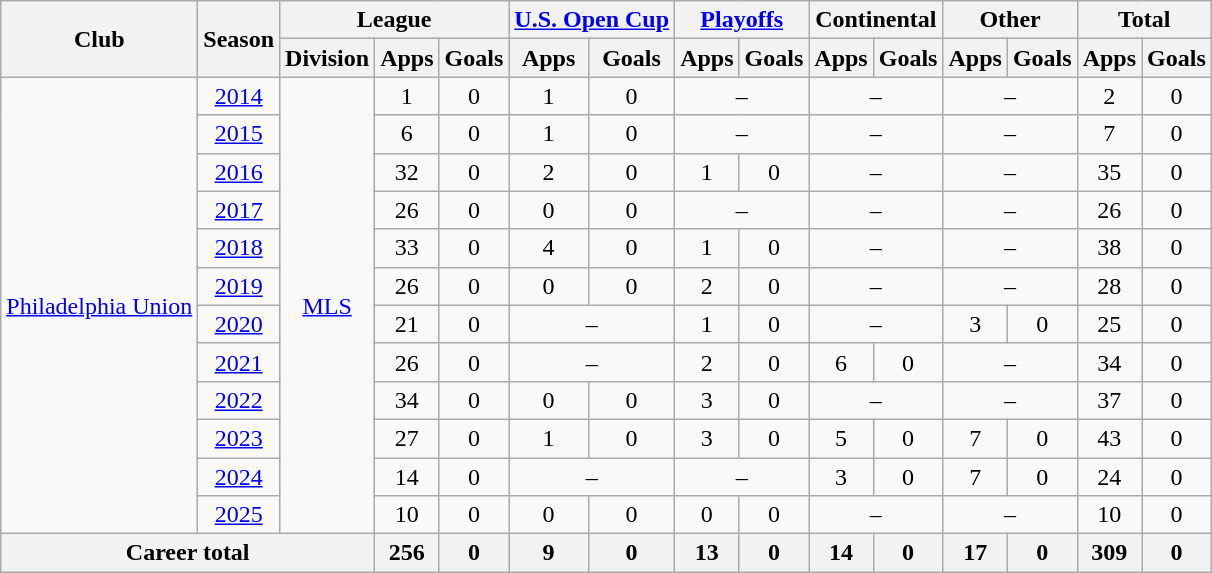<table class="wikitable" style="text-align:center">
<tr>
<th rowspan="2">Club</th>
<th rowspan="2">Season</th>
<th colspan="3">League</th>
<th colspan="2"><a href='#'>U.S. Open Cup</a></th>
<th colspan="2"><a href='#'>Playoffs</a></th>
<th colspan="2">Continental</th>
<th colspan="2">Other</th>
<th colspan="2">Total</th>
</tr>
<tr>
<th>Division</th>
<th>Apps</th>
<th>Goals</th>
<th>Apps</th>
<th>Goals</th>
<th>Apps</th>
<th>Goals</th>
<th>Apps</th>
<th>Goals</th>
<th>Apps</th>
<th>Goals</th>
<th>Apps</th>
<th>Goals</th>
</tr>
<tr>
<td rowspan="12"><a href='#'>Philadelphia Union</a></td>
<td><a href='#'>2014</a></td>
<td rowspan="12"><a href='#'>MLS</a></td>
<td>1</td>
<td>0</td>
<td>1</td>
<td>0</td>
<td colspan="2">–</td>
<td colspan="2">–</td>
<td colspan="2">–</td>
<td>2</td>
<td>0</td>
</tr>
<tr>
<td><a href='#'>2015</a></td>
<td>6</td>
<td>0</td>
<td>1</td>
<td>0</td>
<td colspan="2">–</td>
<td colspan="2">–</td>
<td colspan="2">–</td>
<td>7</td>
<td>0</td>
</tr>
<tr>
<td><a href='#'>2016</a></td>
<td>32</td>
<td>0</td>
<td>2</td>
<td>0</td>
<td>1</td>
<td>0</td>
<td colspan="2">–</td>
<td colspan="2">–</td>
<td>35</td>
<td>0</td>
</tr>
<tr>
<td><a href='#'>2017</a></td>
<td>26</td>
<td>0</td>
<td>0</td>
<td>0</td>
<td colspan="2">–</td>
<td colspan="2">–</td>
<td colspan="2">–</td>
<td>26</td>
<td>0</td>
</tr>
<tr>
<td><a href='#'>2018</a></td>
<td>33</td>
<td>0</td>
<td>4</td>
<td>0</td>
<td>1</td>
<td>0</td>
<td colspan="2">–</td>
<td colspan="2">–</td>
<td>38</td>
<td>0</td>
</tr>
<tr>
<td><a href='#'>2019</a></td>
<td>26</td>
<td>0</td>
<td>0</td>
<td>0</td>
<td>2</td>
<td>0</td>
<td colspan="2">–</td>
<td colspan="2">–</td>
<td>28</td>
<td>0</td>
</tr>
<tr>
<td><a href='#'>2020</a></td>
<td>21</td>
<td>0</td>
<td colspan="2">–</td>
<td>1</td>
<td>0</td>
<td colspan="2">–</td>
<td>3</td>
<td>0</td>
<td>25</td>
<td>0</td>
</tr>
<tr>
<td><a href='#'>2021</a></td>
<td>26</td>
<td>0</td>
<td colspan="2">–</td>
<td>2</td>
<td>0</td>
<td>6</td>
<td>0</td>
<td colspan="2">–</td>
<td>34</td>
<td>0</td>
</tr>
<tr>
<td><a href='#'>2022</a></td>
<td>34</td>
<td>0</td>
<td>0</td>
<td>0</td>
<td>3</td>
<td>0</td>
<td colspan="2">–</td>
<td colspan="2">–</td>
<td>37</td>
<td>0</td>
</tr>
<tr>
<td><a href='#'>2023</a></td>
<td>27</td>
<td>0</td>
<td>1</td>
<td>0</td>
<td>3</td>
<td>0</td>
<td>5</td>
<td>0</td>
<td>7</td>
<td>0</td>
<td>43</td>
<td>0</td>
</tr>
<tr>
<td><a href='#'>2024</a></td>
<td>14</td>
<td>0</td>
<td colspan="2">–</td>
<td colspan="2">–</td>
<td>3</td>
<td>0</td>
<td>7</td>
<td>0</td>
<td>24</td>
<td>0</td>
</tr>
<tr>
<td><a href='#'>2025</a></td>
<td>10</td>
<td>0</td>
<td>0</td>
<td>0</td>
<td>0</td>
<td>0</td>
<td colspan="2">–</td>
<td colspan="2">–</td>
<td>10</td>
<td>0</td>
</tr>
<tr>
<th colspan="3">Career total</th>
<th>256</th>
<th>0</th>
<th>9</th>
<th>0</th>
<th>13</th>
<th>0</th>
<th>14</th>
<th>0</th>
<th>17</th>
<th>0</th>
<th>309</th>
<th>0</th>
</tr>
</table>
